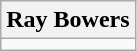<table class="wikitable">
<tr>
<th>Ray Bowers</th>
</tr>
<tr style="vertical-align: top;">
<td></td>
</tr>
</table>
